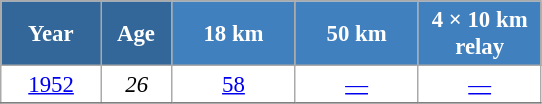<table class="wikitable" style="font-size:95%; text-align:center; border:grey solid 1px; border-collapse:collapse; background:#ffffff;">
<tr>
<th style="background-color:#369; color:white; width:60px;"> Year </th>
<th style="background-color:#369; color:white; width:40px;"> Age </th>
<th style="background-color:#4180be; color:white; width:75px;"> 18 km </th>
<th style="background-color:#4180be; color:white; width:75px;"> 50 km </th>
<th style="background-color:#4180be; color:white; width:75px;"> 4 × 10 km <br> relay </th>
</tr>
<tr>
<td><a href='#'>1952</a></td>
<td><em>26</em></td>
<td><a href='#'>58</a></td>
<td><a href='#'>—</a></td>
<td><a href='#'>—</a></td>
</tr>
<tr>
</tr>
</table>
